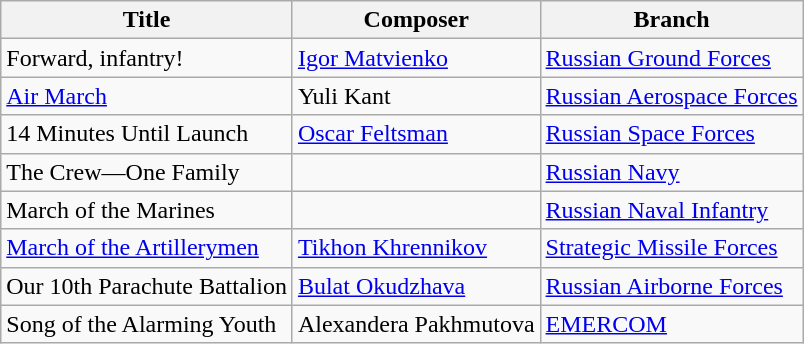<table class="wikitable">
<tr>
<th>Title</th>
<th>Composer</th>
<th>Branch</th>
</tr>
<tr>
<td>Forward, infantry!</td>
<td><a href='#'>Igor Matvienko</a></td>
<td><a href='#'>Russian Ground Forces</a></td>
</tr>
<tr>
<td><a href='#'>Air March</a></td>
<td>Yuli Kant</td>
<td><a href='#'>Russian Aerospace Forces</a></td>
</tr>
<tr>
<td>14 Minutes Until Launch</td>
<td><a href='#'>Oscar Feltsman</a></td>
<td><a href='#'>Russian Space Forces</a></td>
</tr>
<tr>
<td>The Crew—One Family</td>
<td></td>
<td><a href='#'>Russian Navy</a></td>
</tr>
<tr>
<td>March of the Marines</td>
<td></td>
<td><a href='#'>Russian Naval Infantry</a></td>
</tr>
<tr>
<td><a href='#'>March of the Artillerymen</a></td>
<td><a href='#'>Tikhon Khrennikov</a></td>
<td><a href='#'>Strategic Missile Forces</a></td>
</tr>
<tr>
<td>Our 10th Parachute Battalion</td>
<td><a href='#'>Bulat Okudzhava</a></td>
<td><a href='#'>Russian Airborne Forces</a></td>
</tr>
<tr>
<td>Song of the Alarming Youth</td>
<td>Alexandera Pakhmutova</td>
<td><a href='#'>EMERCOM</a></td>
</tr>
</table>
